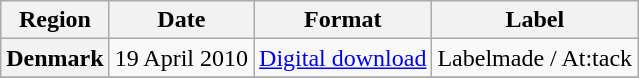<table class="wikitable plainrowheaders">
<tr>
<th scope="col">Region</th>
<th scope="col">Date</th>
<th scope="col">Format</th>
<th scope="col">Label</th>
</tr>
<tr>
<th scope="row">Denmark</th>
<td>19 April 2010</td>
<td><a href='#'>Digital download</a></td>
<td>Labelmade / At:tack</td>
</tr>
<tr>
</tr>
</table>
